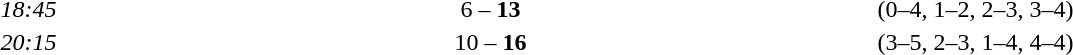<table style="text-align:center">
<tr>
<th width=100></th>
<th width=200></th>
<th width=100></th>
<th width=200></th>
</tr>
<tr>
<td><em>18:45</em></td>
<td align=right></td>
<td>6 –  <strong>13</strong></td>
<td align=left><strong></strong></td>
<td>(0–4, 1–2, 2–3, 3–4)</td>
</tr>
<tr>
<td><em>20:15</em></td>
<td align=right></td>
<td>10 –  <strong>16</strong></td>
<td align=left><strong></strong></td>
<td>(3–5, 2–3, 1–4, 4–4)</td>
</tr>
</table>
